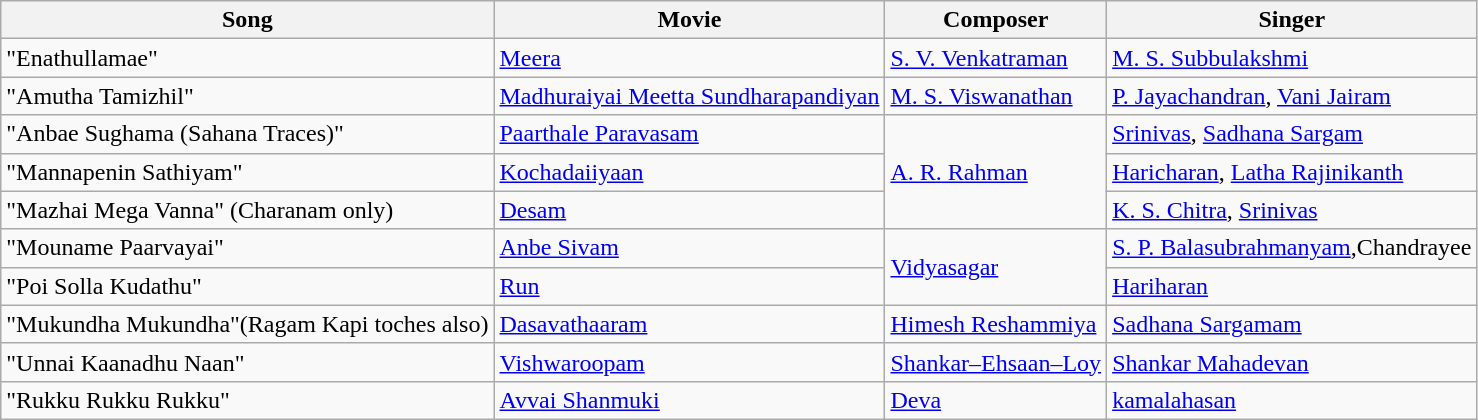<table class="wikitable">
<tr>
<th>Song</th>
<th>Movie</th>
<th>Composer</th>
<th>Singer</th>
</tr>
<tr>
<td>"Enathullamae"</td>
<td><a href='#'>Meera</a></td>
<td><a href='#'>S. V. Venkatraman</a></td>
<td><a href='#'>M. S. Subbulakshmi</a></td>
</tr>
<tr>
<td>"Amutha Tamizhil"</td>
<td><a href='#'>Madhuraiyai Meetta Sundharapandiyan</a></td>
<td><a href='#'>M. S. Viswanathan</a></td>
<td><a href='#'>P. Jayachandran</a>, <a href='#'>Vani Jairam</a></td>
</tr>
<tr>
<td>"Anbae Sughama (Sahana Traces)"</td>
<td><a href='#'>Paarthale Paravasam</a></td>
<td rowspan="3"><a href='#'>A. R. Rahman</a></td>
<td><a href='#'>Srinivas</a>, <a href='#'>Sadhana Sargam</a></td>
</tr>
<tr>
<td>"Mannapenin Sathiyam"</td>
<td><a href='#'>Kochadaiiyaan</a></td>
<td><a href='#'>Haricharan</a>, <a href='#'>Latha Rajinikanth</a></td>
</tr>
<tr>
<td>"Mazhai Mega Vanna" (Charanam only)</td>
<td><a href='#'>Desam</a></td>
<td><a href='#'>K. S. Chitra</a>, <a href='#'>Srinivas</a></td>
</tr>
<tr>
<td>"Mouname Paarvayai"</td>
<td><a href='#'>Anbe Sivam</a></td>
<td rowspan="2"><a href='#'>Vidyasagar</a></td>
<td><a href='#'>S. P. Balasubrahmanyam</a>,Chandrayee</td>
</tr>
<tr>
<td>"Poi Solla Kudathu"</td>
<td><a href='#'>Run</a></td>
<td><a href='#'>Hariharan</a></td>
</tr>
<tr>
<td>"Mukundha Mukundha"(Ragam Kapi toches also)</td>
<td><a href='#'>Dasavathaaram</a></td>
<td><a href='#'>Himesh Reshammiya</a></td>
<td><a href='#'>Sadhana Sargamam</a></td>
</tr>
<tr>
<td>"Unnai Kaanadhu Naan"</td>
<td><a href='#'>Vishwaroopam</a></td>
<td><a href='#'>Shankar–Ehsaan–Loy</a></td>
<td><a href='#'>Shankar Mahadevan</a></td>
</tr>
<tr>
<td>"Rukku Rukku Rukku"</td>
<td><a href='#'>Avvai Shanmuki</a></td>
<td><a href='#'>Deva</a></td>
<td><a href='#'>kamalahasan</a></td>
</tr>
</table>
